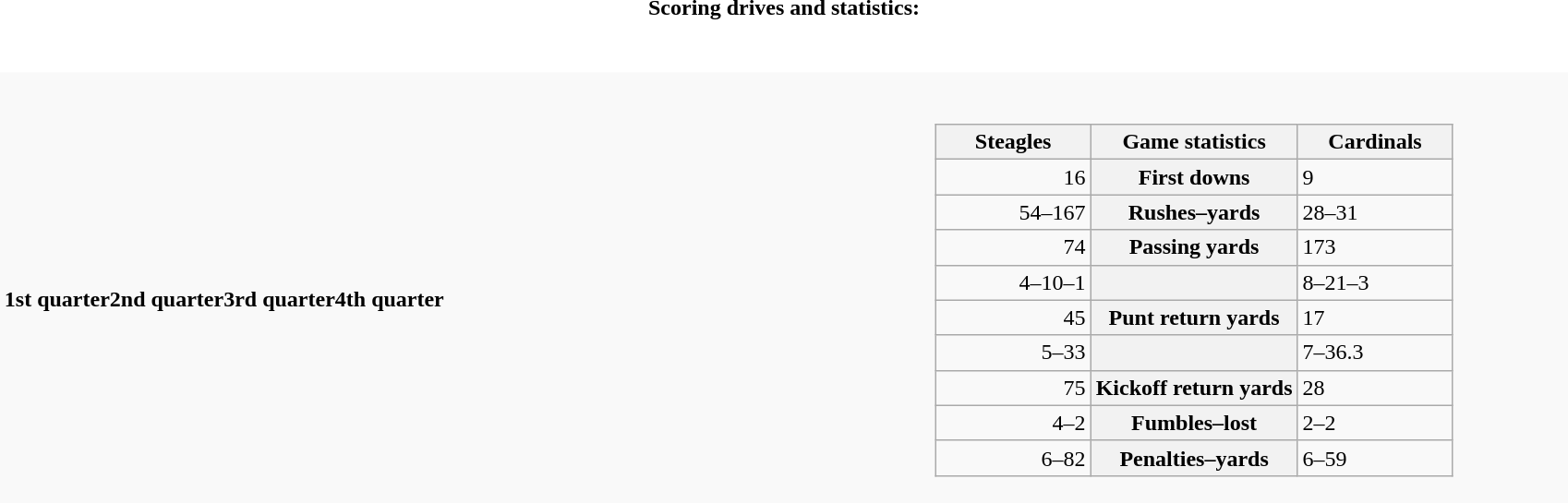<table class="toccolours collapsible collapsed"  style="width:90%; margin:auto;">
<tr>
<th>Scoring drives and statistics:</th>
</tr>
<tr>
<td><br><table border="0"  style="width:100%; background:#f9f9f9; margin:1em auto 1em auto;">
<tr>
<td><br><strong>1st quarter</strong><strong>2nd quarter</strong><strong>3rd quarter</strong><strong>4th quarter</strong></td>
<td><br><table class="wikitable" style="margin: 1em auto 1em auto">
<tr>
<th style="width:30%;">Steagles</th>
<th style="width:40%;">Game statistics</th>
<th style="width:30%;">Cardinals</th>
</tr>
<tr>
<td style="text-align:right;">16</td>
<th>First downs</th>
<td>9</td>
</tr>
<tr>
<td style="text-align:right;">54–167</td>
<th>Rushes–yards</th>
<td>28–31</td>
</tr>
<tr>
<td style="text-align:right;">74</td>
<th>Passing yards</th>
<td>173</td>
</tr>
<tr>
<td style="text-align:right;">4–10–1</td>
<th></th>
<td>8–21–3</td>
</tr>
<tr>
<td style="text-align:right;">45</td>
<th>Punt return yards</th>
<td>17</td>
</tr>
<tr>
<td style="text-align:right;">5–33</td>
<th></th>
<td>7–36.3</td>
</tr>
<tr>
<td style="text-align:right;">75</td>
<th>Kickoff return yards</th>
<td>28</td>
</tr>
<tr>
<td style="text-align:right;">4–2</td>
<th>Fumbles–lost</th>
<td>2–2</td>
</tr>
<tr>
<td style="text-align:right;">6–82</td>
<th>Penalties–yards</th>
<td>6–59</td>
</tr>
</table>
</td>
</tr>
</table>
</td>
</tr>
</table>
